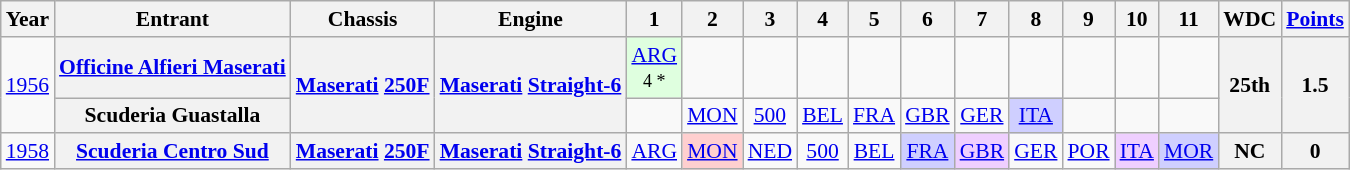<table class="wikitable" style="text-align:center; font-size:90%">
<tr>
<th>Year</th>
<th>Entrant</th>
<th>Chassis</th>
<th>Engine</th>
<th>1</th>
<th>2</th>
<th>3</th>
<th>4</th>
<th>5</th>
<th>6</th>
<th>7</th>
<th>8</th>
<th>9</th>
<th>10</th>
<th>11</th>
<th>WDC</th>
<th><a href='#'>Points</a></th>
</tr>
<tr>
<td rowspan=2><a href='#'>1956</a></td>
<th><a href='#'>Officine Alfieri Maserati</a></th>
<th rowspan=2><a href='#'>Maserati</a> <a href='#'>250F</a></th>
<th rowspan=2><a href='#'>Maserati</a> <a href='#'>Straight-6</a></th>
<td style="background:#DFFFDF;"><a href='#'>ARG</a><br><small>4 *</small></td>
<td></td>
<td></td>
<td></td>
<td></td>
<td></td>
<td></td>
<td></td>
<td></td>
<td></td>
<td></td>
<th rowspan=2>25th</th>
<th rowspan=2>1.5</th>
</tr>
<tr>
<th>Scuderia Guastalla</th>
<td></td>
<td><a href='#'>MON</a></td>
<td><a href='#'>500</a></td>
<td><a href='#'>BEL</a></td>
<td><a href='#'>FRA</a></td>
<td><a href='#'>GBR</a></td>
<td><a href='#'>GER</a></td>
<td style="background:#CFCFFF;"><a href='#'>ITA</a><br></td>
<td></td>
<td></td>
<td></td>
</tr>
<tr>
<td><a href='#'>1958</a></td>
<th><a href='#'>Scuderia Centro Sud</a></th>
<th><a href='#'>Maserati</a> <a href='#'>250F</a></th>
<th><a href='#'>Maserati</a> <a href='#'>Straight-6</a></th>
<td><a href='#'>ARG</a></td>
<td style="background:#FFCFCF;"><a href='#'>MON</a><br></td>
<td><a href='#'>NED</a></td>
<td><a href='#'>500</a></td>
<td><a href='#'>BEL</a></td>
<td style="background:#CFCFFF;"><a href='#'>FRA</a><br></td>
<td style="background:#EFCFFF;"><a href='#'>GBR</a><br></td>
<td><a href='#'>GER</a></td>
<td><a href='#'>POR</a></td>
<td style="background:#EFCFFF;"><a href='#'>ITA</a><br></td>
<td style="background:#CFCFFF;"><a href='#'>MOR</a><br></td>
<th>NC</th>
<th>0</th>
</tr>
</table>
